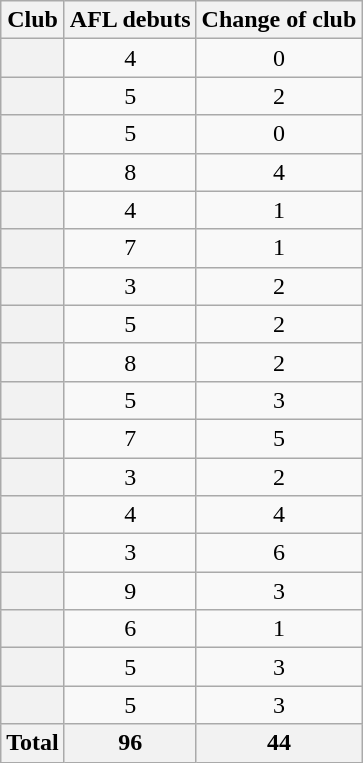<table class="wikitable plainrowheaders sortable" style="text-align:center;">
<tr>
<th scope="col">Club</th>
<th scope="col">AFL debuts</th>
<th scope="col">Change of club</th>
</tr>
<tr>
<th scope="row"></th>
<td>4</td>
<td>0</td>
</tr>
<tr>
<th scope="row"></th>
<td>5</td>
<td>2</td>
</tr>
<tr>
<th scope="row"></th>
<td>5</td>
<td>0</td>
</tr>
<tr>
<th scope="row"></th>
<td>8</td>
<td>4</td>
</tr>
<tr>
<th scope="row"></th>
<td>4</td>
<td>1</td>
</tr>
<tr>
<th scope="row"></th>
<td>7</td>
<td>1</td>
</tr>
<tr>
<th scope="row"></th>
<td>3</td>
<td>2</td>
</tr>
<tr>
<th scope="row"></th>
<td>5</td>
<td>2</td>
</tr>
<tr>
<th scope="row"></th>
<td>8</td>
<td>2</td>
</tr>
<tr>
<th scope="row"></th>
<td>5</td>
<td>3</td>
</tr>
<tr>
<th scope="row"></th>
<td>7</td>
<td>5</td>
</tr>
<tr>
<th scope="row"></th>
<td>3</td>
<td>2</td>
</tr>
<tr>
<th scope="row"></th>
<td>4</td>
<td>4</td>
</tr>
<tr>
<th scope="row"></th>
<td>3</td>
<td>6</td>
</tr>
<tr>
<th scope="row"></th>
<td>9</td>
<td>3</td>
</tr>
<tr>
<th scope="row"></th>
<td>6</td>
<td>1</td>
</tr>
<tr>
<th scope="row"></th>
<td>5</td>
<td>3</td>
</tr>
<tr>
<th scope="row"></th>
<td>5</td>
<td>3</td>
</tr>
<tr class="sortbottom">
<th>Total</th>
<th>96</th>
<th>44</th>
</tr>
</table>
